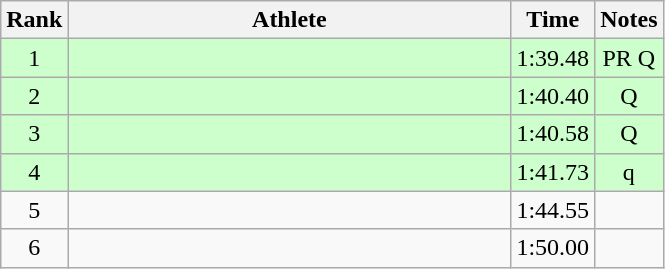<table class="wikitable" style="text-align:center">
<tr>
<th>Rank</th>
<th Style="width:18em">Athlete</th>
<th>Time</th>
<th>Notes</th>
</tr>
<tr style="background:#cfc">
<td>1</td>
<td style="text-align:left"></td>
<td>1:39.48</td>
<td>PR Q</td>
</tr>
<tr style="background:#cfc">
<td>2</td>
<td style="text-align:left"></td>
<td>1:40.40</td>
<td>Q</td>
</tr>
<tr style="background:#cfc">
<td>3</td>
<td style="text-align:left"></td>
<td>1:40.58</td>
<td>Q</td>
</tr>
<tr style="background:#cfc">
<td>4</td>
<td style="text-align:left"></td>
<td>1:41.73</td>
<td>q</td>
</tr>
<tr>
<td>5</td>
<td style="text-align:left"></td>
<td>1:44.55</td>
<td></td>
</tr>
<tr>
<td>6</td>
<td style="text-align:left"></td>
<td>1:50.00</td>
<td></td>
</tr>
</table>
